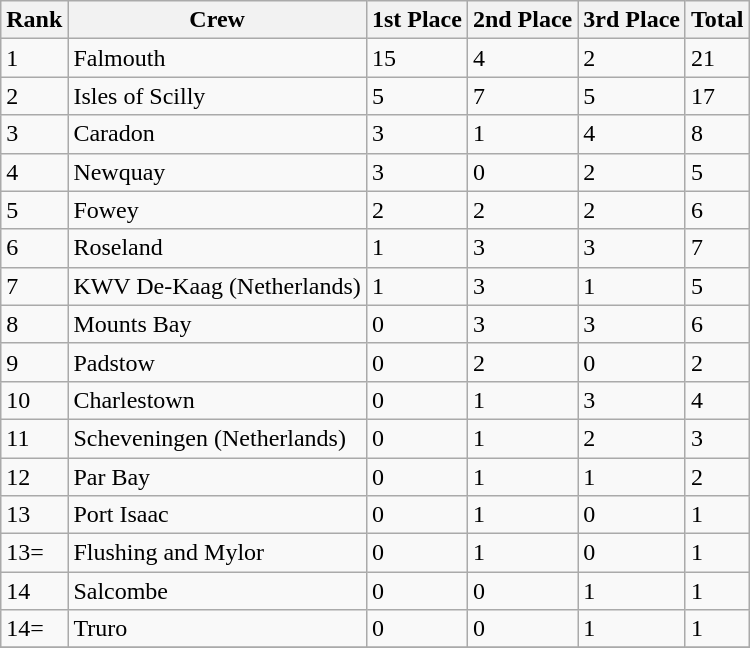<table class="wikitable sortable">
<tr>
<th>Rank</th>
<th>Crew</th>
<th>1st Place</th>
<th>2nd Place</th>
<th>3rd Place</th>
<th>Total</th>
</tr>
<tr>
<td>1</td>
<td>Falmouth</td>
<td>15</td>
<td>4</td>
<td>2</td>
<td>21</td>
</tr>
<tr>
<td>2</td>
<td>Isles of Scilly</td>
<td>5</td>
<td>7</td>
<td>5</td>
<td>17</td>
</tr>
<tr>
<td>3</td>
<td>Caradon</td>
<td>3</td>
<td>1</td>
<td>4</td>
<td>8</td>
</tr>
<tr>
<td>4</td>
<td>Newquay</td>
<td>3</td>
<td>0</td>
<td>2</td>
<td>5</td>
</tr>
<tr>
<td>5</td>
<td>Fowey</td>
<td>2</td>
<td>2</td>
<td>2</td>
<td>6</td>
</tr>
<tr>
<td>6</td>
<td>Roseland</td>
<td>1</td>
<td>3</td>
<td>3</td>
<td>7</td>
</tr>
<tr>
<td>7</td>
<td>KWV De-Kaag (Netherlands)</td>
<td>1</td>
<td>3</td>
<td>1</td>
<td>5</td>
</tr>
<tr>
<td>8</td>
<td>Mounts Bay</td>
<td>0</td>
<td>3</td>
<td>3</td>
<td>6</td>
</tr>
<tr>
<td>9</td>
<td>Padstow</td>
<td>0</td>
<td>2</td>
<td>0</td>
<td>2</td>
</tr>
<tr>
<td>10</td>
<td>Charlestown</td>
<td>0</td>
<td>1</td>
<td>3</td>
<td>4</td>
</tr>
<tr>
<td>11</td>
<td>Scheveningen (Netherlands)</td>
<td>0</td>
<td>1</td>
<td>2</td>
<td>3</td>
</tr>
<tr>
<td>12</td>
<td>Par Bay</td>
<td>0</td>
<td>1</td>
<td>1</td>
<td>2</td>
</tr>
<tr>
<td>13</td>
<td>Port Isaac</td>
<td>0</td>
<td>1</td>
<td>0</td>
<td>1</td>
</tr>
<tr>
<td>13=</td>
<td>Flushing and Mylor</td>
<td>0</td>
<td>1</td>
<td>0</td>
<td>1</td>
</tr>
<tr>
<td>14</td>
<td>Salcombe</td>
<td>0</td>
<td>0</td>
<td>1</td>
<td>1</td>
</tr>
<tr>
<td>14=</td>
<td>Truro</td>
<td>0</td>
<td>0</td>
<td>1</td>
<td>1</td>
</tr>
<tr>
</tr>
</table>
